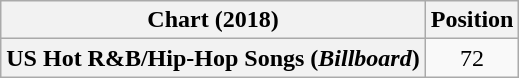<table class="wikitable sortable plainrowheaders" style="text-align:center">
<tr>
<th scope="col">Chart (2018)</th>
<th scope="col">Position</th>
</tr>
<tr>
<th scope="row">US Hot R&B/Hip-Hop Songs (<em>Billboard</em>)</th>
<td>72</td>
</tr>
</table>
